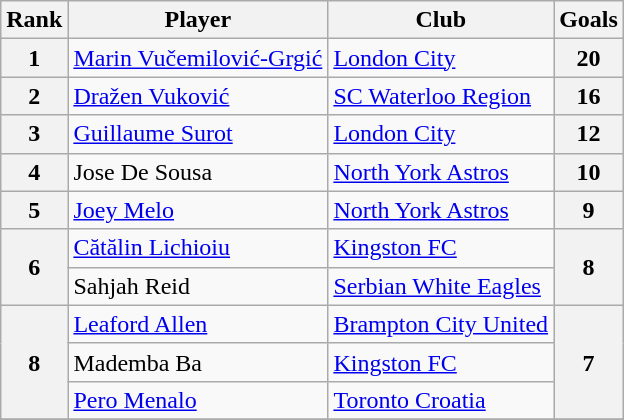<table class="wikitable" style="text-align:center">
<tr>
<th>Rank</th>
<th>Player</th>
<th>Club</th>
<th>Goals</th>
</tr>
<tr>
<th>1</th>
<td align="left"> <a href='#'>Marin Vučemilović-Grgić</a></td>
<td align="left"><a href='#'>London City</a></td>
<th>20</th>
</tr>
<tr>
<th>2</th>
<td align="left"> <a href='#'>Dražen Vuković</a></td>
<td align="left"><a href='#'>SC Waterloo Region</a></td>
<th>16</th>
</tr>
<tr>
<th>3</th>
<td align="left"> <a href='#'>Guillaume Surot</a></td>
<td align="left"><a href='#'>London City</a></td>
<th>12</th>
</tr>
<tr>
<th>4</th>
<td align="left"> Jose De Sousa</td>
<td align="left"><a href='#'>North York Astros</a></td>
<th>10</th>
</tr>
<tr>
<th>5</th>
<td align="left"> <a href='#'>Joey Melo</a></td>
<td align="left"><a href='#'>North York Astros</a></td>
<th>9</th>
</tr>
<tr>
<th rowspan="2">6</th>
<td align="left"> <a href='#'>Cătălin Lichioiu</a></td>
<td align="left"><a href='#'>Kingston FC</a></td>
<th rowspan="2">8</th>
</tr>
<tr>
<td align="left"> Sahjah Reid</td>
<td align="left"><a href='#'>Serbian White Eagles</a></td>
</tr>
<tr>
<th rowspan="3">8</th>
<td align="left"> <a href='#'>Leaford Allen</a></td>
<td align="left"><a href='#'>Brampton City United</a></td>
<th rowspan="3">7</th>
</tr>
<tr>
<td align="left"> Mademba Ba</td>
<td align="left"><a href='#'>Kingston FC</a></td>
</tr>
<tr>
<td align="left"> <a href='#'>Pero Menalo</a></td>
<td align="left"><a href='#'>Toronto Croatia</a></td>
</tr>
<tr>
</tr>
</table>
